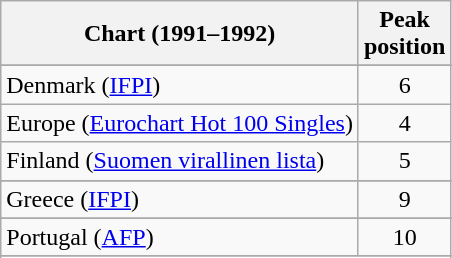<table class="wikitable sortable">
<tr>
<th>Chart (1991–1992)</th>
<th>Peak<br>position</th>
</tr>
<tr>
</tr>
<tr>
</tr>
<tr>
<td>Denmark (<a href='#'>IFPI</a>)</td>
<td align="center">6</td>
</tr>
<tr>
<td>Europe (<a href='#'>Eurochart Hot 100 Singles</a>)</td>
<td align="center">4</td>
</tr>
<tr>
<td>Finland (<a href='#'>Suomen virallinen lista</a>)</td>
<td align="center">5</td>
</tr>
<tr>
</tr>
<tr>
</tr>
<tr>
<td>Greece (<a href='#'>IFPI</a>)</td>
<td align="center">9</td>
</tr>
<tr>
</tr>
<tr>
</tr>
<tr>
</tr>
<tr>
</tr>
<tr>
</tr>
<tr>
<td>Portugal (<a href='#'>AFP</a>)</td>
<td align="center">10</td>
</tr>
<tr>
</tr>
<tr>
</tr>
<tr>
</tr>
</table>
